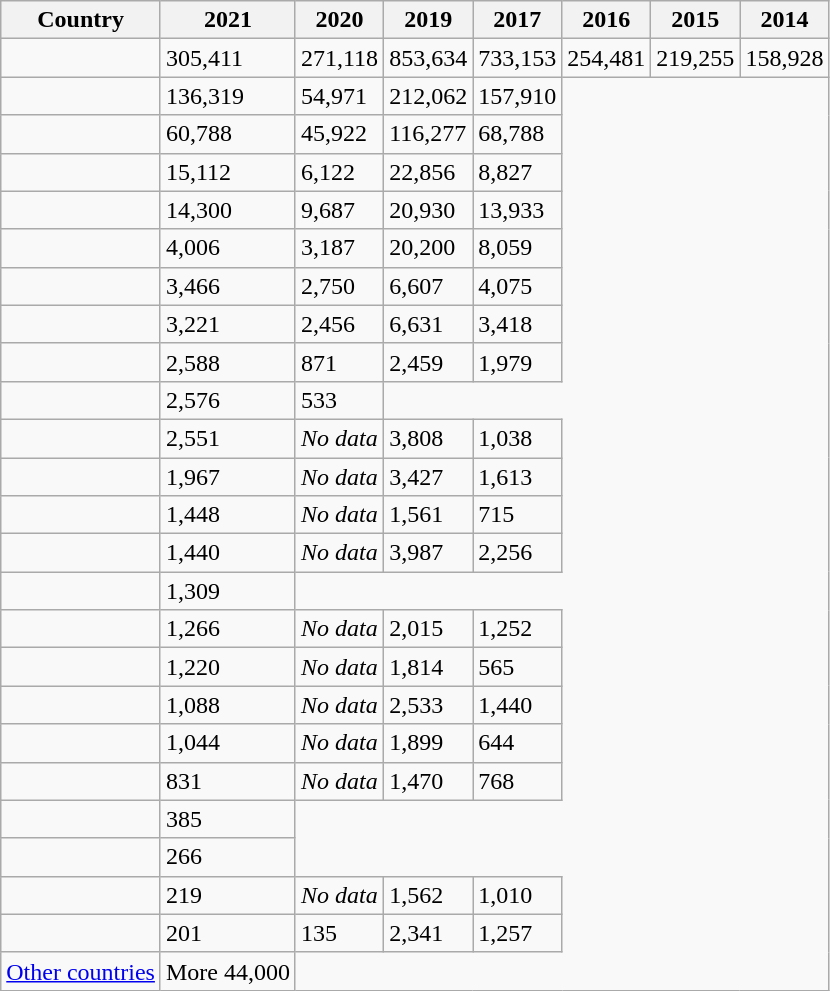<table class="wikitable sortable">
<tr>
<th>Country</th>
<th>2021</th>
<th>2020</th>
<th>2019</th>
<th>2017</th>
<th>2016</th>
<th>2015</th>
<th>2014</th>
</tr>
<tr>
<td></td>
<td> 305,411</td>
<td> 271,118</td>
<td> 853,634</td>
<td> 733,153</td>
<td> 254,481</td>
<td> 219,255</td>
<td> 158,928</td>
</tr>
<tr>
<td></td>
<td> 136,319</td>
<td> 54,971</td>
<td> 212,062</td>
<td> 157,910</td>
</tr>
<tr>
<td></td>
<td>  60,788</td>
<td> 45,922</td>
<td> 116,277</td>
<td>68,788</td>
</tr>
<tr>
<td></td>
<td>  15,112</td>
<td> 6,122</td>
<td> 22,856</td>
<td>8,827</td>
</tr>
<tr>
<td></td>
<td>  14,300</td>
<td> 9,687</td>
<td> 20,930</td>
<td>13,933</td>
</tr>
<tr>
<td></td>
<td>  4,006</td>
<td> 3,187</td>
<td> 20,200</td>
<td>8,059</td>
</tr>
<tr>
<td></td>
<td>  3,466</td>
<td> 2,750</td>
<td> 6,607</td>
<td>4,075</td>
</tr>
<tr>
<td></td>
<td> 3,221</td>
<td> 2,456</td>
<td> 6,631</td>
<td>3,418</td>
</tr>
<tr>
<td></td>
<td> 2,588</td>
<td> 871</td>
<td> 2,459</td>
<td>1,979</td>
</tr>
<tr>
<td></td>
<td> 2,576</td>
<td> 533</td>
</tr>
<tr>
<td></td>
<td>2,551</td>
<td><em>No data</em></td>
<td> 3,808</td>
<td>1,038</td>
</tr>
<tr>
<td></td>
<td>1,967</td>
<td><em>No data</em></td>
<td> 3,427</td>
<td>1,613</td>
</tr>
<tr>
<td></td>
<td>1,448</td>
<td><em>No data</em></td>
<td> 1,561</td>
<td>715</td>
</tr>
<tr>
<td></td>
<td>1,440</td>
<td><em>No data</em></td>
<td> 3,987</td>
<td>2,256</td>
</tr>
<tr>
<td></td>
<td>1,309</td>
</tr>
<tr>
<td></td>
<td>1,266</td>
<td><em>No data</em></td>
<td> 2,015</td>
<td>1,252</td>
</tr>
<tr>
<td></td>
<td>1,220</td>
<td><em>No data</em></td>
<td> 1,814</td>
<td>565</td>
</tr>
<tr>
<td></td>
<td>1,088</td>
<td><em>No data</em></td>
<td> 2,533</td>
<td>1,440</td>
</tr>
<tr>
<td></td>
<td>1,044</td>
<td><em>No data</em></td>
<td> 1,899</td>
<td>644</td>
</tr>
<tr>
<td></td>
<td>831</td>
<td><em>No data</em></td>
<td> 1,470</td>
<td>768</td>
</tr>
<tr>
<td></td>
<td>385</td>
</tr>
<tr>
<td></td>
<td>266</td>
</tr>
<tr>
<td></td>
<td>219</td>
<td><em>No data</em></td>
<td> 1,562</td>
<td>1,010</td>
</tr>
<tr>
<td></td>
<td> 201</td>
<td> 135</td>
<td> 2,341</td>
<td>1,257</td>
</tr>
<tr>
<td> <a href='#'>Other countries</a></td>
<td>More 44,000</td>
</tr>
</table>
